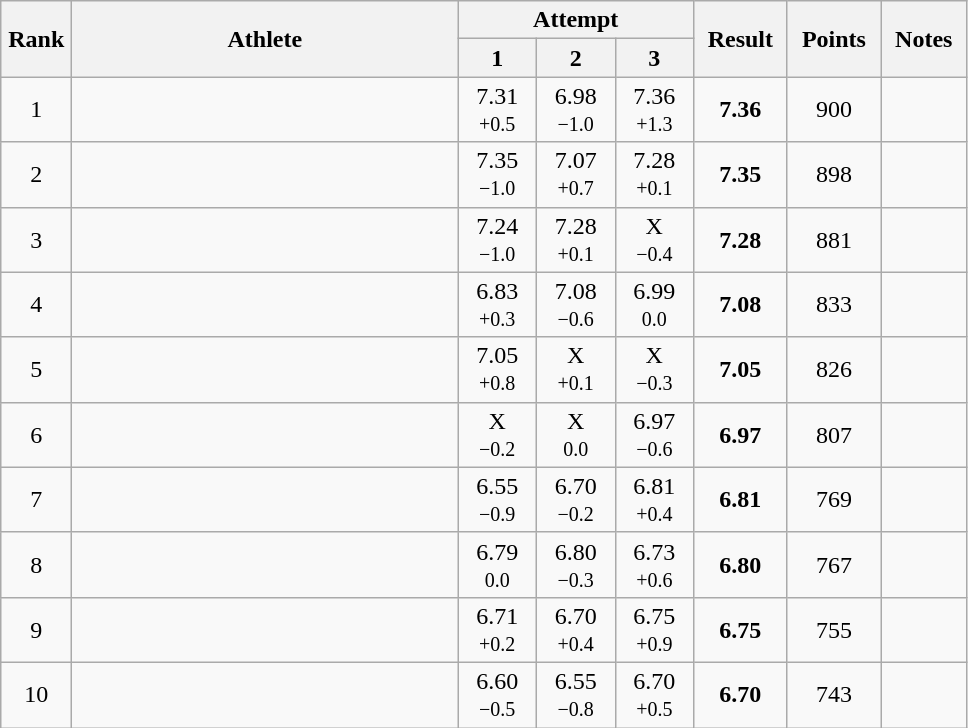<table class="wikitable" style="text-align:center">
<tr>
<th rowspan=2 width=40>Rank</th>
<th rowspan=2 width=250>Athlete</th>
<th colspan=3>Attempt</th>
<th rowspan=2 width=55>Result</th>
<th rowspan=2 width=55>Points</th>
<th rowspan=2 width=50>Notes</th>
</tr>
<tr>
<th width=45>1</th>
<th width=45>2</th>
<th width=45>3</th>
</tr>
<tr>
<td>1</td>
<td align=left></td>
<td>7.31<br><small>+0.5</small></td>
<td>6.98<br><small>−1.0</small></td>
<td>7.36<br><small>+1.3</small></td>
<td><strong>7.36</strong></td>
<td>900</td>
<td></td>
</tr>
<tr>
<td>2</td>
<td align=left></td>
<td>7.35<br><small>−1.0</small></td>
<td>7.07<br><small>+0.7</small></td>
<td>7.28<br><small>+0.1</small></td>
<td><strong>7.35</strong></td>
<td>898</td>
<td></td>
</tr>
<tr>
<td>3</td>
<td align=left></td>
<td>7.24<br><small>−1.0</small></td>
<td>7.28<br><small>+0.1</small></td>
<td>X<br><small>−0.4</small></td>
<td><strong>7.28</strong></td>
<td>881</td>
<td></td>
</tr>
<tr>
<td>4</td>
<td align=left></td>
<td>6.83<br><small>+0.3</small></td>
<td>7.08<br><small>−0.6</small></td>
<td>6.99<br><small>0.0</small></td>
<td><strong>7.08</strong></td>
<td>833</td>
<td></td>
</tr>
<tr>
<td>5</td>
<td align=left></td>
<td>7.05<br><small>+0.8</small></td>
<td>X<br><small>+0.1</small></td>
<td>X<br><small>−0.3</small></td>
<td><strong>7.05</strong></td>
<td>826</td>
<td></td>
</tr>
<tr>
<td>6</td>
<td align=left></td>
<td>X<br><small>−0.2</small></td>
<td>X<br><small>0.0</small></td>
<td>6.97<br><small>−0.6</small></td>
<td><strong>6.97</strong></td>
<td>807</td>
<td></td>
</tr>
<tr>
<td>7</td>
<td align=left></td>
<td>6.55<br><small>−0.9</small></td>
<td>6.70<br><small>−0.2</small></td>
<td>6.81<br><small>+0.4</small></td>
<td><strong>6.81</strong></td>
<td>769</td>
<td></td>
</tr>
<tr>
<td>8</td>
<td align=left></td>
<td>6.79<br><small>0.0</small></td>
<td>6.80<br><small>−0.3</small></td>
<td>6.73<br><small>+0.6</small></td>
<td><strong>6.80</strong></td>
<td>767</td>
<td></td>
</tr>
<tr>
<td>9</td>
<td align=left></td>
<td>6.71<br><small>+0.2</small></td>
<td>6.70<br><small>+0.4</small></td>
<td>6.75<br><small>+0.9</small></td>
<td><strong>6.75</strong></td>
<td>755</td>
<td></td>
</tr>
<tr>
<td>10</td>
<td align=left></td>
<td>6.60<br><small>−0.5</small></td>
<td>6.55<br><small>−0.8</small></td>
<td>6.70<br><small>+0.5</small></td>
<td><strong>6.70</strong></td>
<td>743</td>
<td></td>
</tr>
</table>
